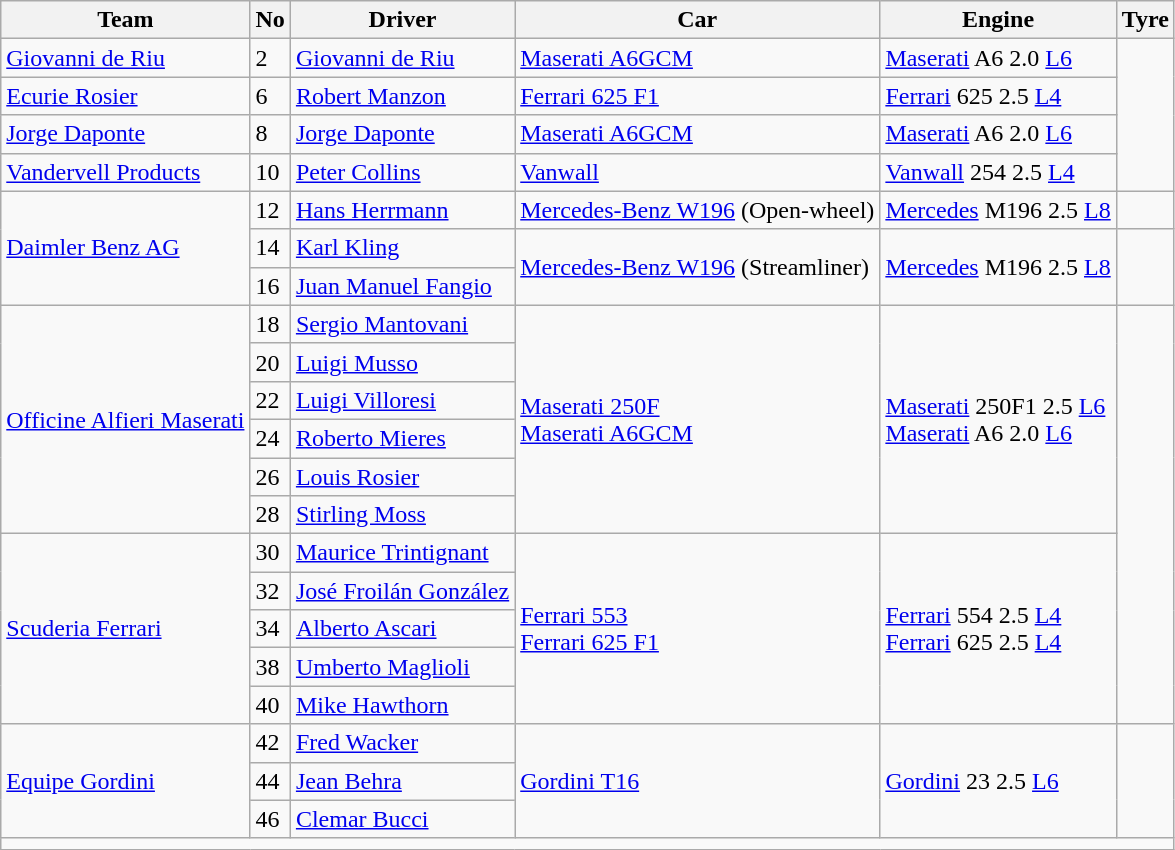<table class="wikitable">
<tr>
<th>Team</th>
<th>No</th>
<th>Driver</th>
<th>Car</th>
<th>Engine</th>
<th>Tyre</th>
</tr>
<tr>
<td> <a href='#'>Giovanni de Riu</a></td>
<td>2</td>
<td> <a href='#'>Giovanni de Riu</a></td>
<td><a href='#'>Maserati A6GCM</a></td>
<td><a href='#'>Maserati</a> A6 2.0 <a href='#'>L6</a></td>
<td rowspan="4"></td>
</tr>
<tr>
<td> <a href='#'>Ecurie Rosier</a></td>
<td>6</td>
<td> <a href='#'>Robert Manzon</a></td>
<td><a href='#'>Ferrari 625 F1</a></td>
<td><a href='#'>Ferrari</a> 625 2.5 <a href='#'>L4</a></td>
</tr>
<tr>
<td> <a href='#'>Jorge Daponte</a></td>
<td>8</td>
<td> <a href='#'>Jorge Daponte</a></td>
<td><a href='#'>Maserati A6GCM</a></td>
<td><a href='#'>Maserati</a> A6 2.0 <a href='#'>L6</a></td>
</tr>
<tr>
<td> <a href='#'>Vandervell Products</a></td>
<td>10</td>
<td> <a href='#'>Peter Collins</a></td>
<td><a href='#'>Vanwall</a></td>
<td><a href='#'>Vanwall</a> 254 2.5 <a href='#'>L4</a></td>
</tr>
<tr>
<td rowspan="3"> <a href='#'>Daimler Benz AG</a></td>
<td>12</td>
<td> <a href='#'>Hans Herrmann</a></td>
<td><a href='#'>Mercedes-Benz W196</a> (Open-wheel)</td>
<td><a href='#'>Mercedes</a> M196 2.5 <a href='#'>L8</a></td>
<td></td>
</tr>
<tr>
<td>14</td>
<td> <a href='#'>Karl Kling</a></td>
<td rowspan="2"><a href='#'>Mercedes-Benz W196</a> (Streamliner)</td>
<td rowspan="2"><a href='#'>Mercedes</a> M196 2.5 <a href='#'>L8</a></td>
<td rowspan="2"></td>
</tr>
<tr>
<td>16</td>
<td> <a href='#'>Juan Manuel Fangio</a></td>
</tr>
<tr>
<td rowspan="6"> <a href='#'>Officine Alfieri Maserati</a></td>
<td>18</td>
<td> <a href='#'>Sergio Mantovani</a></td>
<td rowspan="6"><a href='#'>Maserati 250F</a><br><a href='#'>Maserati A6GCM</a></td>
<td rowspan="6"><a href='#'>Maserati</a> 250F1 2.5 <a href='#'>L6</a><br><a href='#'>Maserati</a> A6 2.0 <a href='#'>L6</a></td>
<td rowspan="11"></td>
</tr>
<tr>
<td>20</td>
<td> <a href='#'>Luigi Musso</a></td>
</tr>
<tr>
<td>22</td>
<td> <a href='#'>Luigi Villoresi</a></td>
</tr>
<tr>
<td>24</td>
<td> <a href='#'>Roberto Mieres</a></td>
</tr>
<tr>
<td>26</td>
<td> <a href='#'>Louis Rosier</a></td>
</tr>
<tr>
<td>28</td>
<td> <a href='#'>Stirling Moss</a></td>
</tr>
<tr>
<td rowspan="5"> <a href='#'>Scuderia Ferrari</a></td>
<td>30</td>
<td> <a href='#'>Maurice Trintignant</a></td>
<td rowspan="5"><a href='#'>Ferrari 553</a><br><a href='#'>Ferrari 625 F1</a></td>
<td rowspan="5"><a href='#'>Ferrari</a> 554 2.5 <a href='#'>L4</a><br><a href='#'>Ferrari</a> 625 2.5 <a href='#'>L4</a></td>
</tr>
<tr>
<td>32</td>
<td> <a href='#'>José Froilán González</a></td>
</tr>
<tr>
<td>34</td>
<td> <a href='#'>Alberto Ascari</a></td>
</tr>
<tr>
<td>38</td>
<td> <a href='#'>Umberto Maglioli</a></td>
</tr>
<tr>
<td>40</td>
<td> <a href='#'>Mike Hawthorn</a></td>
</tr>
<tr>
<td rowspan="3"> <a href='#'>Equipe Gordini</a></td>
<td>42</td>
<td> <a href='#'>Fred Wacker</a></td>
<td rowspan="3"><a href='#'>Gordini T16</a></td>
<td rowspan="3"><a href='#'>Gordini</a> 23 2.5 <a href='#'>L6</a></td>
<td rowspan="3"></td>
</tr>
<tr>
<td>44</td>
<td> <a href='#'>Jean Behra</a></td>
</tr>
<tr>
<td>46</td>
<td> <a href='#'>Clemar Bucci</a></td>
</tr>
<tr>
<td colspan=6></td>
</tr>
</table>
